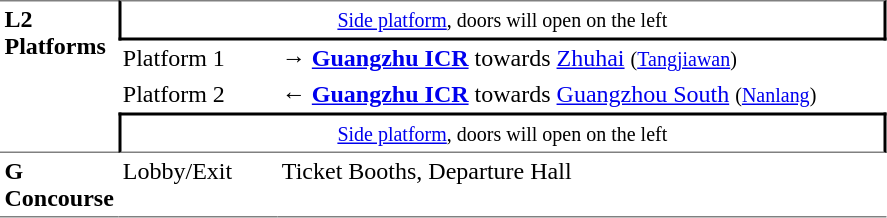<table table border=0 cellspacing=0 cellpadding=3>
<tr>
<td style="border-top:solid 1px gray;border-bottom:solid 1px gray;" rowspan=4 valign=top><strong>L2<br>Platforms</strong></td>
<td style="border-top:solid 1px gray;border-right:solid 2px black;border-left:solid 2px black;border-bottom:solid 2px black;text-align:center;" colspan=2><small><a href='#'>Side platform</a>, doors will open on the left</small></td>
</tr>
<tr>
<td>Platform 1</td>
<td>→ <a href='#'><span><span><strong>Guangzhu ICR</strong></span></span></a> towards <a href='#'>Zhuhai</a> <small>(<a href='#'>Tangjiawan</a>)</small></td>
</tr>
<tr>
<td>Platform 2</td>
<td>← <a href='#'><span><span><strong>Guangzhu ICR</strong></span></span></a> towards <a href='#'>Guangzhou South</a> <small>(<a href='#'>Nanlang</a>)</small></td>
</tr>
<tr>
<td style="border-top:solid 2px black;border-right:solid 2px black;border-left:solid 2px black;border-bottom:solid 1px gray;text-align:center;" colspan=2><small><a href='#'>Side platform</a>, doors will open on the left</small></td>
</tr>
<tr>
<td style="border-bottom:solid 1px gray;" width=50 valign=top><strong>G<br>Concourse</strong></td>
<td style="border-bottom:solid 1px gray;" width=100 valign=top>Lobby/Exit</td>
<td style="border-bottom:solid 1px gray;" width=400 valign=top>Ticket Booths, Departure Hall</td>
</tr>
</table>
